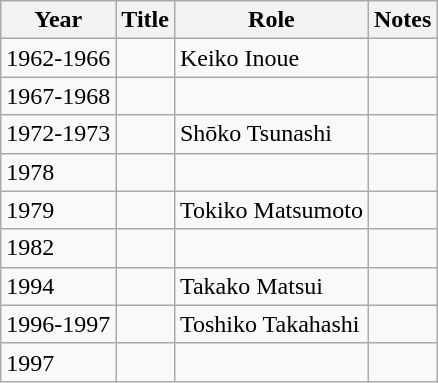<table class="wikitable">
<tr>
<th>Year</th>
<th>Title</th>
<th>Role</th>
<th>Notes</th>
</tr>
<tr>
<td>1962-1966</td>
<td></td>
<td>Keiko Inoue</td>
<td></td>
</tr>
<tr>
<td>1967-1968</td>
<td></td>
<td></td>
<td></td>
</tr>
<tr>
<td>1972-1973</td>
<td></td>
<td>Shōko Tsunashi</td>
<td></td>
</tr>
<tr>
<td>1978</td>
<td></td>
<td></td>
<td></td>
</tr>
<tr>
<td>1979</td>
<td></td>
<td>Tokiko Matsumoto</td>
<td></td>
</tr>
<tr>
<td>1982</td>
<td></td>
<td></td>
<td></td>
</tr>
<tr>
<td>1994</td>
<td></td>
<td>Takako Matsui</td>
<td></td>
</tr>
<tr>
<td>1996-1997</td>
<td></td>
<td>Toshiko Takahashi</td>
<td></td>
</tr>
<tr>
<td>1997</td>
<td></td>
<td></td>
<td></td>
</tr>
</table>
